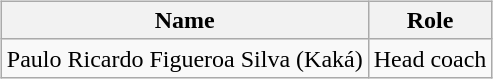<table>
<tr>
<td valign="top"><br><table class="wikitable">
<tr>
<th>Name</th>
<th>Role</th>
</tr>
<tr>
<td> Paulo Ricardo Figueroa Silva (Kaká)</td>
<td>Head coach<br></td>
</tr>
</table>
</td>
</tr>
</table>
